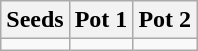<table class="wikitable">
<tr>
<th>Seeds</th>
<th>Pot 1</th>
<th>Pot 2</th>
</tr>
<tr>
<td valign=top></td>
<td valign=top></td>
<td valign=top></td>
</tr>
</table>
